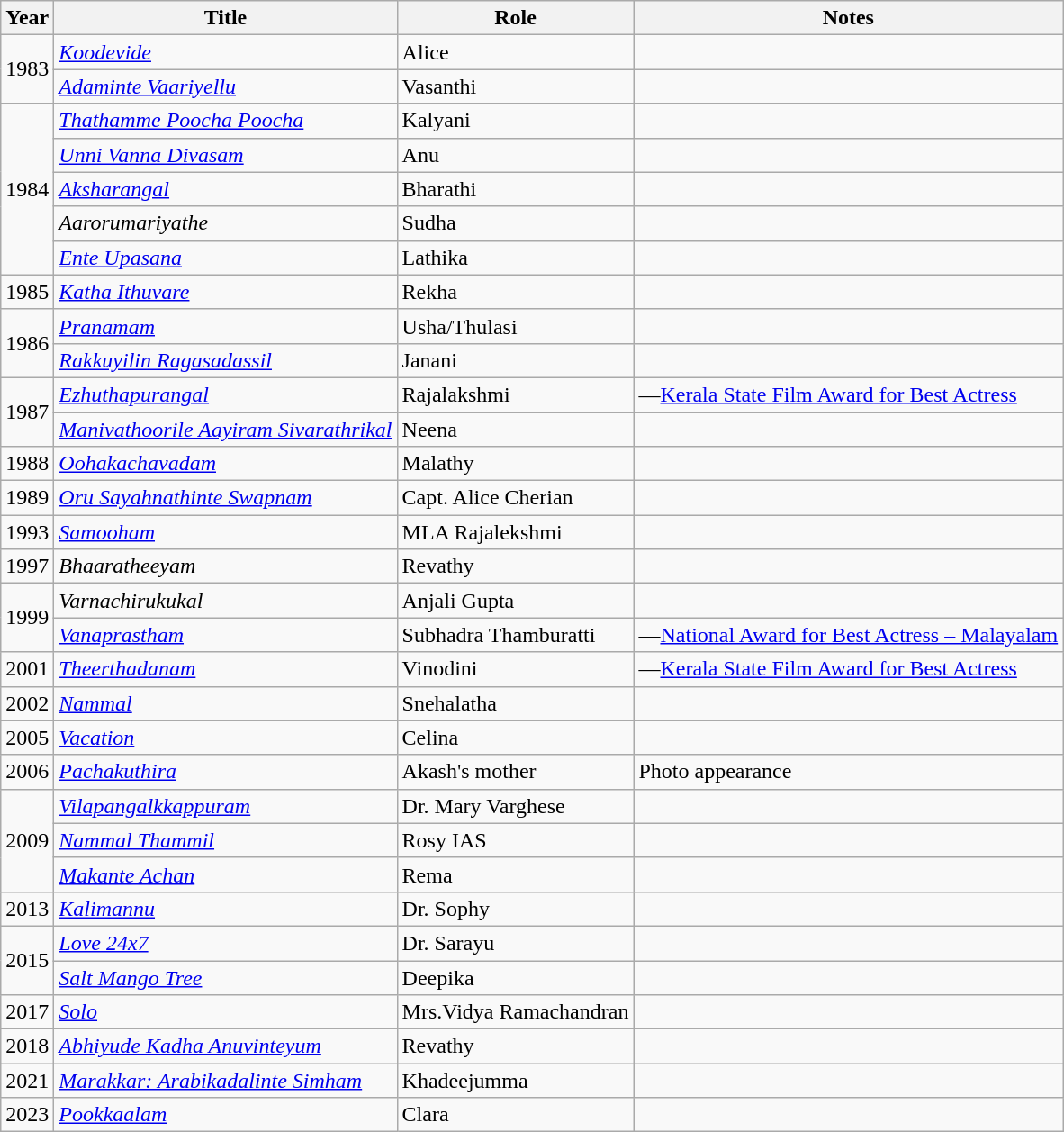<table class="wikitable sortable">
<tr>
<th scope="col">Year</th>
<th scope="col">Title</th>
<th scope="col">Role</th>
<th class="unsortable" scope="col">Notes</th>
</tr>
<tr>
<td rowspan=2>1983</td>
<td><em><a href='#'>Koodevide</a></em></td>
<td>Alice</td>
<td></td>
</tr>
<tr>
<td><em><a href='#'>Adaminte Vaariyellu</a></em></td>
<td>Vasanthi</td>
<td></td>
</tr>
<tr>
<td rowspan=5>1984</td>
<td><em><a href='#'>Thathamme Poocha Poocha</a></em></td>
<td>Kalyani</td>
<td></td>
</tr>
<tr>
<td><em><a href='#'>Unni Vanna Divasam</a></em></td>
<td>Anu</td>
<td></td>
</tr>
<tr>
<td><em><a href='#'>Aksharangal</a></em></td>
<td>Bharathi</td>
<td></td>
</tr>
<tr>
<td><em>Aarorumariyathe</em></td>
<td>Sudha</td>
<td></td>
</tr>
<tr>
<td><em><a href='#'>Ente Upasana</a></em></td>
<td>Lathika</td>
<td></td>
</tr>
<tr>
<td>1985</td>
<td><em><a href='#'>Katha Ithuvare</a></em></td>
<td>Rekha</td>
<td></td>
</tr>
<tr>
<td rowspan=2>1986</td>
<td><em><a href='#'>Pranamam</a></em></td>
<td>Usha/Thulasi</td>
<td></td>
</tr>
<tr>
<td><em><a href='#'>Rakkuyilin Ragasadassil</a></em></td>
<td>Janani</td>
<td></td>
</tr>
<tr>
<td rowspan=2>1987</td>
<td><em><a href='#'>Ezhuthapurangal</a></em></td>
<td>Rajalakshmi</td>
<td>—<a href='#'>Kerala State Film Award for Best Actress</a></td>
</tr>
<tr>
<td><em><a href='#'>Manivathoorile Aayiram Sivarathrikal</a></em></td>
<td>Neena</td>
<td></td>
</tr>
<tr>
<td>1988</td>
<td><em><a href='#'>Oohakachavadam</a></em></td>
<td>Malathy</td>
<td></td>
</tr>
<tr>
<td>1989</td>
<td><em><a href='#'>Oru Sayahnathinte Swapnam</a></em></td>
<td>Capt. Alice Cherian</td>
<td></td>
</tr>
<tr>
<td>1993</td>
<td><em><a href='#'>Samooham</a></em></td>
<td>MLA Rajalekshmi</td>
<td></td>
</tr>
<tr>
<td>1997</td>
<td><em>Bhaaratheeyam</em></td>
<td>Revathy</td>
<td></td>
</tr>
<tr>
<td rowspan=2>1999</td>
<td><em>Varnachirukukal</em></td>
<td>Anjali Gupta</td>
<td></td>
</tr>
<tr>
<td><em><a href='#'>Vanaprastham</a></em></td>
<td>Subhadra Thamburatti</td>
<td>—<a href='#'>National Award for Best Actress&nbsp;– Malayalam</a></td>
</tr>
<tr>
<td>2001</td>
<td><em><a href='#'>Theerthadanam</a></em></td>
<td>Vinodini</td>
<td>—<a href='#'>Kerala State Film Award for Best Actress</a></td>
</tr>
<tr>
<td>2002</td>
<td><em><a href='#'>Nammal</a></em></td>
<td>Snehalatha</td>
<td></td>
</tr>
<tr>
<td>2005</td>
<td><em><a href='#'>Vacation</a></em></td>
<td>Celina</td>
<td></td>
</tr>
<tr>
<td>2006</td>
<td><em><a href='#'>Pachakuthira</a></em></td>
<td>Akash's mother</td>
<td>Photo appearance</td>
</tr>
<tr>
<td rowspan=3>2009</td>
<td><em><a href='#'>Vilapangalkkappuram</a></em></td>
<td>Dr. Mary Varghese</td>
<td></td>
</tr>
<tr>
<td><em><a href='#'>Nammal Thammil</a></em></td>
<td>Rosy IAS</td>
<td></td>
</tr>
<tr>
<td><em><a href='#'>Makante Achan</a></em></td>
<td>Rema</td>
<td></td>
</tr>
<tr>
<td>2013</td>
<td><em><a href='#'>Kalimannu</a></em></td>
<td>Dr. Sophy</td>
<td></td>
</tr>
<tr>
<td rowspan=2>2015</td>
<td><em><a href='#'>Love 24x7</a></em></td>
<td>Dr. Sarayu</td>
<td></td>
</tr>
<tr>
<td><em><a href='#'>Salt Mango Tree</a></em></td>
<td>Deepika</td>
<td></td>
</tr>
<tr>
<td>2017</td>
<td><em><a href='#'>Solo</a></em></td>
<td>Mrs.Vidya Ramachandran</td>
<td></td>
</tr>
<tr>
<td>2018</td>
<td><em><a href='#'>Abhiyude Kadha Anuvinteyum</a></em></td>
<td>Revathy</td>
<td></td>
</tr>
<tr>
<td>2021</td>
<td><em><a href='#'>Marakkar: Arabikadalinte Simham</a></em></td>
<td>Khadeejumma</td>
<td></td>
</tr>
<tr>
<td>2023</td>
<td><em><a href='#'>Pookkaalam</a></em></td>
<td>Clara</td>
<td></td>
</tr>
</table>
